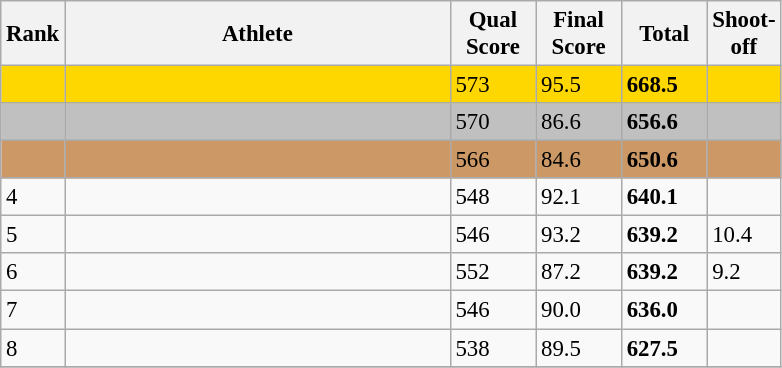<table class="wikitable" style="font-size:95%" style="width:35em;" style="text-align:center">
<tr>
<th>Rank</th>
<th width=250>Athlete</th>
<th width=50>Qual Score</th>
<th width=50>Final Score</th>
<th width=50>Total</th>
<th width=40>Shoot-off</th>
</tr>
<tr bgcolor=gold>
<td></td>
<td align=left></td>
<td>573</td>
<td>95.5</td>
<td><strong>668.5</strong></td>
<td></td>
</tr>
<tr bgcolor=silver>
<td></td>
<td align=left></td>
<td>570</td>
<td>86.6</td>
<td><strong>656.6</strong></td>
<td></td>
</tr>
<tr bgcolor=cc9966>
<td></td>
<td align=left></td>
<td>566</td>
<td>84.6</td>
<td><strong>650.6</strong></td>
<td></td>
</tr>
<tr>
<td>4</td>
<td align=left></td>
<td>548</td>
<td>92.1</td>
<td><strong>640.1</strong></td>
<td></td>
</tr>
<tr>
<td>5</td>
<td align=left></td>
<td>546</td>
<td>93.2</td>
<td><strong>639.2</strong></td>
<td>10.4</td>
</tr>
<tr>
<td>6</td>
<td align=left></td>
<td>552</td>
<td>87.2</td>
<td><strong>639.2</strong></td>
<td>9.2</td>
</tr>
<tr>
<td>7</td>
<td align=left></td>
<td>546</td>
<td>90.0</td>
<td><strong>636.0</strong></td>
<td></td>
</tr>
<tr>
<td>8</td>
<td align=left></td>
<td>538</td>
<td>89.5</td>
<td><strong>627.5</strong></td>
<td></td>
</tr>
<tr>
</tr>
</table>
